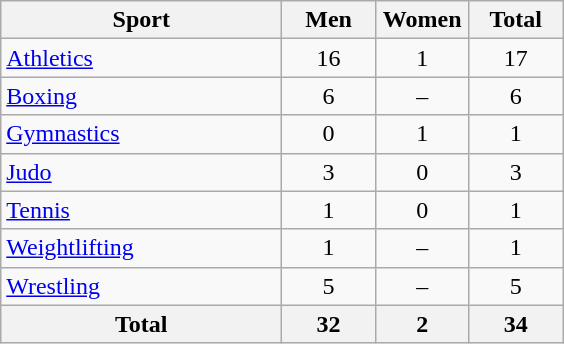<table class="wikitable sortable" style="text-align:center;">
<tr>
<th width=180>Sport</th>
<th width=55>Men</th>
<th width=55>Women</th>
<th width=55>Total</th>
</tr>
<tr>
<td align=left><a href='#'>Athletics</a></td>
<td>16</td>
<td>1</td>
<td>17</td>
</tr>
<tr>
<td align=left><a href='#'>Boxing</a></td>
<td>6</td>
<td>–</td>
<td>6</td>
</tr>
<tr>
<td align=left><a href='#'>Gymnastics</a></td>
<td>0</td>
<td>1</td>
<td>1</td>
</tr>
<tr>
<td align=left><a href='#'>Judo</a></td>
<td>3</td>
<td>0</td>
<td>3</td>
</tr>
<tr>
<td align=left><a href='#'>Tennis</a></td>
<td>1</td>
<td>0</td>
<td>1</td>
</tr>
<tr>
<td align=left><a href='#'>Weightlifting</a></td>
<td>1</td>
<td>–</td>
<td>1</td>
</tr>
<tr>
<td align=left><a href='#'>Wrestling</a></td>
<td>5</td>
<td>–</td>
<td>5</td>
</tr>
<tr>
<th>Total</th>
<th>32</th>
<th>2</th>
<th>34</th>
</tr>
</table>
